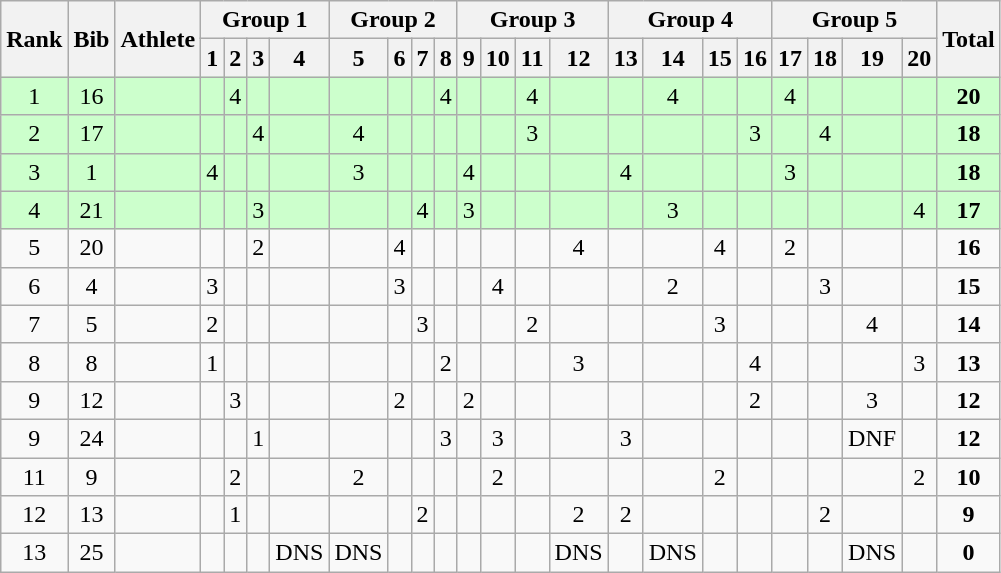<table class="wikitable" style="text-align:center;">
<tr>
<th rowspan=2>Rank</th>
<th rowspan=2>Bib</th>
<th rowspan=2>Athlete</th>
<th colspan=4>Group 1</th>
<th colspan=4>Group 2</th>
<th colspan=4>Group 3</th>
<th colspan=4>Group 4</th>
<th colspan=4>Group 5</th>
<th rowspan=2>Total</th>
</tr>
<tr>
<th>1</th>
<th>2</th>
<th>3</th>
<th>4</th>
<th>5</th>
<th>6</th>
<th>7</th>
<th>8</th>
<th>9</th>
<th>10</th>
<th>11</th>
<th>12</th>
<th>13</th>
<th>14</th>
<th>15</th>
<th>16</th>
<th>17</th>
<th>18</th>
<th>19</th>
<th>20</th>
</tr>
<tr bgcolor=ccffcc>
<td>1</td>
<td>16</td>
<td align=left></td>
<td></td>
<td>4</td>
<td></td>
<td></td>
<td></td>
<td></td>
<td></td>
<td>4</td>
<td></td>
<td></td>
<td>4</td>
<td></td>
<td></td>
<td>4</td>
<td></td>
<td></td>
<td>4</td>
<td></td>
<td></td>
<td></td>
<td><strong>20</strong></td>
</tr>
<tr bgcolor=ccffcc>
<td>2</td>
<td>17</td>
<td align=left></td>
<td></td>
<td></td>
<td>4</td>
<td></td>
<td>4</td>
<td></td>
<td></td>
<td></td>
<td></td>
<td></td>
<td>3</td>
<td></td>
<td></td>
<td></td>
<td></td>
<td>3</td>
<td></td>
<td>4</td>
<td></td>
<td></td>
<td><strong>18</strong></td>
</tr>
<tr bgcolor=ccffcc>
<td>3</td>
<td>1</td>
<td align=left></td>
<td>4</td>
<td></td>
<td></td>
<td></td>
<td>3</td>
<td></td>
<td></td>
<td></td>
<td>4</td>
<td></td>
<td></td>
<td></td>
<td>4</td>
<td></td>
<td></td>
<td></td>
<td>3</td>
<td></td>
<td></td>
<td></td>
<td><strong>18</strong></td>
</tr>
<tr bgcolor=ccffcc>
<td>4</td>
<td>21</td>
<td align=left></td>
<td></td>
<td></td>
<td>3</td>
<td></td>
<td></td>
<td></td>
<td>4</td>
<td></td>
<td>3</td>
<td></td>
<td></td>
<td></td>
<td></td>
<td>3</td>
<td></td>
<td></td>
<td></td>
<td></td>
<td></td>
<td>4</td>
<td><strong>17</strong></td>
</tr>
<tr>
<td>5</td>
<td>20</td>
<td align=left></td>
<td></td>
<td></td>
<td>2</td>
<td></td>
<td></td>
<td>4</td>
<td></td>
<td></td>
<td></td>
<td></td>
<td></td>
<td>4</td>
<td></td>
<td></td>
<td>4</td>
<td></td>
<td>2</td>
<td></td>
<td></td>
<td></td>
<td><strong>16</strong></td>
</tr>
<tr>
<td>6</td>
<td>4</td>
<td align=left></td>
<td>3</td>
<td></td>
<td></td>
<td></td>
<td></td>
<td>3</td>
<td></td>
<td></td>
<td></td>
<td>4</td>
<td></td>
<td></td>
<td></td>
<td>2</td>
<td></td>
<td></td>
<td></td>
<td>3</td>
<td></td>
<td></td>
<td><strong>15</strong></td>
</tr>
<tr>
<td>7</td>
<td>5</td>
<td align=left></td>
<td>2</td>
<td></td>
<td></td>
<td></td>
<td></td>
<td></td>
<td>3</td>
<td></td>
<td></td>
<td></td>
<td>2</td>
<td></td>
<td></td>
<td></td>
<td>3</td>
<td></td>
<td></td>
<td></td>
<td>4</td>
<td></td>
<td><strong>14</strong></td>
</tr>
<tr>
<td>8</td>
<td>8</td>
<td align=left></td>
<td>1</td>
<td></td>
<td></td>
<td></td>
<td></td>
<td></td>
<td></td>
<td>2</td>
<td></td>
<td></td>
<td></td>
<td>3</td>
<td></td>
<td></td>
<td></td>
<td>4</td>
<td></td>
<td></td>
<td></td>
<td>3</td>
<td><strong>13</strong></td>
</tr>
<tr>
<td>9</td>
<td>12</td>
<td align=left></td>
<td></td>
<td>3</td>
<td></td>
<td></td>
<td></td>
<td>2</td>
<td></td>
<td></td>
<td>2</td>
<td></td>
<td></td>
<td></td>
<td></td>
<td></td>
<td></td>
<td>2</td>
<td></td>
<td></td>
<td>3</td>
<td></td>
<td><strong>12</strong></td>
</tr>
<tr>
<td>9</td>
<td>24</td>
<td align=left></td>
<td></td>
<td></td>
<td>1</td>
<td></td>
<td></td>
<td></td>
<td></td>
<td>3</td>
<td></td>
<td>3</td>
<td></td>
<td></td>
<td>3</td>
<td></td>
<td></td>
<td></td>
<td></td>
<td></td>
<td>DNF</td>
<td></td>
<td><strong>12</strong></td>
</tr>
<tr>
<td>11</td>
<td>9</td>
<td align=left></td>
<td></td>
<td>2</td>
<td></td>
<td></td>
<td>2</td>
<td></td>
<td></td>
<td></td>
<td></td>
<td>2</td>
<td></td>
<td></td>
<td></td>
<td></td>
<td>2</td>
<td></td>
<td></td>
<td></td>
<td></td>
<td>2</td>
<td><strong>10</strong></td>
</tr>
<tr>
<td>12</td>
<td>13</td>
<td align=left></td>
<td></td>
<td>1</td>
<td></td>
<td></td>
<td></td>
<td></td>
<td>2</td>
<td></td>
<td></td>
<td></td>
<td></td>
<td>2</td>
<td>2</td>
<td></td>
<td></td>
<td></td>
<td></td>
<td>2</td>
<td></td>
<td></td>
<td><strong>9</strong></td>
</tr>
<tr>
<td>13</td>
<td>25</td>
<td align=left></td>
<td></td>
<td></td>
<td></td>
<td>DNS</td>
<td>DNS</td>
<td></td>
<td></td>
<td></td>
<td></td>
<td></td>
<td></td>
<td>DNS</td>
<td></td>
<td>DNS</td>
<td></td>
<td></td>
<td></td>
<td></td>
<td>DNS</td>
<td></td>
<td><strong>0</strong></td>
</tr>
</table>
